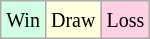<table class="wikitable">
<tr>
<td style="background:#d0ffe3;"><small>Win</small></td>
<td style="background:#ffffdd;"><small>Draw</small></td>
<td style="background:#ffd0e3;"><small>Loss</small></td>
</tr>
</table>
